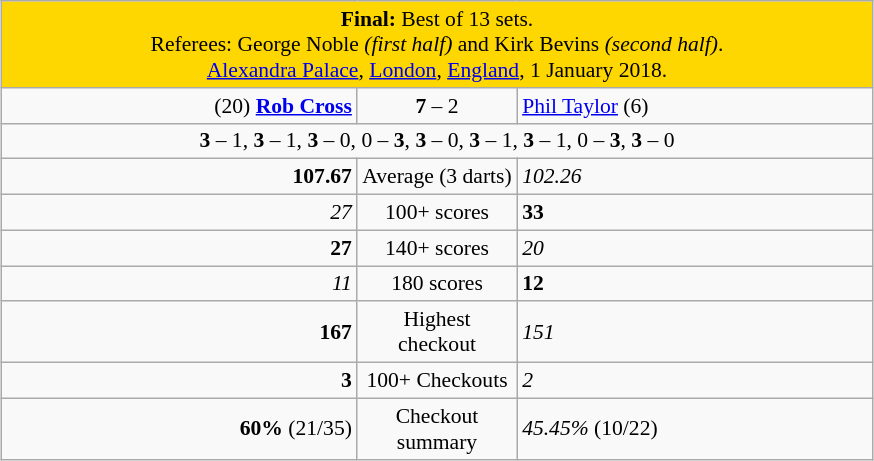<table class="wikitable" style="font-size: 90%; margin: 1em auto 1em auto;">
<tr>
<td colspan="3" align="center" bgcolor="#ffd700"><strong>Final:</strong> Best of 13 sets. <br> Referees:  George Noble <em>(first half)</em> and  Kirk Bevins <em>(second half)</em>.<br><a href='#'>Alexandra Palace</a>, <a href='#'>London</a>, <a href='#'>England</a>, 1 January 2018.</td>
</tr>
<tr>
<td width="230" align="right">(20) <strong><a href='#'>Rob Cross</a></strong> </td>
<td width="100" align="center"><strong>7</strong> – 2</td>
<td width="230"> <a href='#'>Phil Taylor</a> (6)</td>
</tr>
<tr>
<td colspan="3" align="center" style="font-size: 100%"><strong>3</strong> – 1, <strong>3</strong> – 1, <strong>3</strong> – 0, 0 – <strong>3</strong>, <strong>3</strong> – 0, <strong>3</strong> – 1, <strong>3</strong> – 1, 0 – <strong>3</strong>, <strong>3</strong> – 0</td>
</tr>
<tr>
<td align="right"><strong>107.67</strong></td>
<td align="center">Average (3 darts)</td>
<td><em>102.26</em></td>
</tr>
<tr>
<td align="right"><em>27</em></td>
<td align="center">100+ scores</td>
<td><strong>33</strong></td>
</tr>
<tr>
<td align="right"><strong>27</strong></td>
<td align="center">140+ scores</td>
<td><em>20</em></td>
</tr>
<tr>
<td align="right"><em>11</em></td>
<td align="center">180 scores</td>
<td><strong>12</strong></td>
</tr>
<tr>
<td align="right"><strong>167</strong></td>
<td align="center">Highest checkout</td>
<td><em>151</em></td>
</tr>
<tr>
<td align="right"><strong>3</strong></td>
<td align="center">100+ Checkouts</td>
<td><em>2</em></td>
</tr>
<tr>
<td align="right"><strong>60%</strong> (21/35)</td>
<td align="center">Checkout summary</td>
<td><em>45.45%</em> (10/22)</td>
</tr>
</table>
